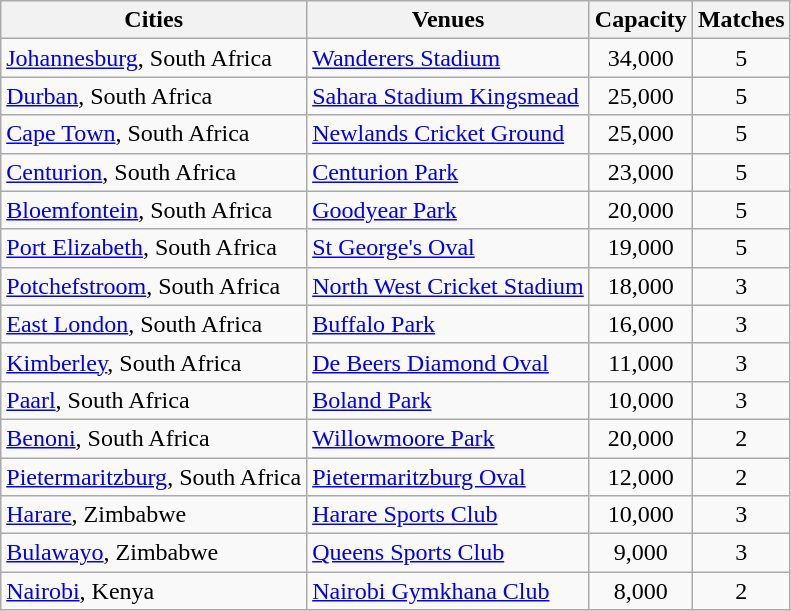<table class="wikitable">
<tr>
<th>Cities</th>
<th>Venues</th>
<th>Capacity</th>
<th>Matches</th>
</tr>
<tr>
<td><a href='#'>Johannesburg</a>, South Africa</td>
<td><a href='#'>Wanderers Stadium</a></td>
<td align="center">34,000</td>
<td align="center">5</td>
</tr>
<tr>
<td><a href='#'>Durban</a>, South Africa</td>
<td><a href='#'>Sahara Stadium Kingsmead</a></td>
<td align="center">25,000</td>
<td align="center">5</td>
</tr>
<tr>
<td><a href='#'>Cape Town</a>, South Africa</td>
<td><a href='#'>Newlands Cricket Ground</a></td>
<td align="center">25,000</td>
<td align="center">5</td>
</tr>
<tr>
<td><a href='#'>Centurion</a>, South Africa</td>
<td><a href='#'>Centurion Park</a></td>
<td align="center">23,000</td>
<td align="center">5</td>
</tr>
<tr>
<td><a href='#'>Bloemfontein</a>, South Africa</td>
<td><a href='#'>Goodyear Park</a></td>
<td align="center">20,000</td>
<td align="center">5</td>
</tr>
<tr>
<td><a href='#'>Port Elizabeth</a>, South Africa</td>
<td><a href='#'>St George's Oval</a></td>
<td align="center">19,000</td>
<td align="center">5</td>
</tr>
<tr>
<td><a href='#'>Potchefstroom</a>, South Africa</td>
<td><a href='#'>North West Cricket Stadium</a></td>
<td align="center">18,000</td>
<td align="center">3</td>
</tr>
<tr>
<td><a href='#'>East London</a>, South Africa</td>
<td><a href='#'>Buffalo Park</a></td>
<td align="center">16,000</td>
<td align="center">3</td>
</tr>
<tr>
<td><a href='#'>Kimberley</a>, South Africa</td>
<td><a href='#'>De Beers Diamond Oval</a></td>
<td align="center">11,000</td>
<td align="center">3</td>
</tr>
<tr>
<td><a href='#'>Paarl</a>, South Africa</td>
<td><a href='#'>Boland Park</a></td>
<td align="center">10,000</td>
<td align="center">3</td>
</tr>
<tr>
<td><a href='#'>Benoni</a>, South Africa</td>
<td><a href='#'>Willowmoore Park</a></td>
<td align="center">20,000</td>
<td align="center">2</td>
</tr>
<tr>
<td><a href='#'>Pietermaritzburg</a>, South Africa</td>
<td><a href='#'>Pietermaritzburg Oval</a></td>
<td align="center">12,000</td>
<td align="center">2</td>
</tr>
<tr>
<td><a href='#'>Harare</a>, Zimbabwe</td>
<td><a href='#'>Harare Sports Club</a></td>
<td align="center">10,000</td>
<td align="center">3</td>
</tr>
<tr>
<td><a href='#'>Bulawayo</a>, Zimbabwe</td>
<td><a href='#'>Queens Sports Club</a></td>
<td align="center">9,000</td>
<td align="center">3</td>
</tr>
<tr>
<td><a href='#'>Nairobi</a>, Kenya</td>
<td><a href='#'>Nairobi Gymkhana Club</a></td>
<td align="center">8,000</td>
<td align="center">2</td>
</tr>
</table>
